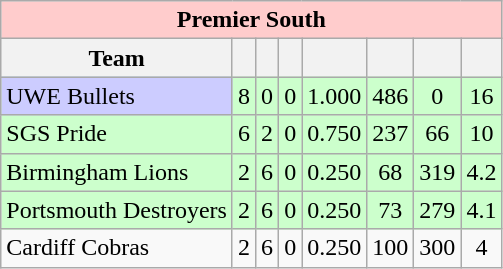<table class="wikitable">
<tr style="background:#fcc;">
<td colspan="8" style="text-align:center;"><strong>Premier South</strong></td>
</tr>
<tr style="background:#efefef;">
<th>Team</th>
<th></th>
<th></th>
<th></th>
<th></th>
<th></th>
<th></th>
<th></th>
</tr>
<tr style="text-align:center; background:#cfc;">
<td align="left" style="background:#ccf">UWE Bullets</td>
<td>8</td>
<td>0</td>
<td>0</td>
<td>1.000</td>
<td>486</td>
<td>0</td>
<td>16</td>
</tr>
<tr style="text-align:center; background:#cfc;">
<td align="left">SGS Pride</td>
<td>6</td>
<td>2</td>
<td>0</td>
<td>0.750</td>
<td>237</td>
<td>66</td>
<td>10</td>
</tr>
<tr style="text-align:center; background:#cfc;">
<td align="left">Birmingham Lions</td>
<td>2</td>
<td>6</td>
<td>0</td>
<td>0.250</td>
<td>68</td>
<td>319</td>
<td>4.2</td>
</tr>
<tr style="text-align:center; background:#cfc;">
<td align="left">Portsmouth Destroyers</td>
<td>2</td>
<td>6</td>
<td>0</td>
<td>0.250</td>
<td>73</td>
<td>279</td>
<td>4.1</td>
</tr>
<tr style="text-align:center;">
<td align="left">Cardiff Cobras</td>
<td>2</td>
<td>6</td>
<td>0</td>
<td>0.250</td>
<td>100</td>
<td>300</td>
<td>4</td>
</tr>
</table>
